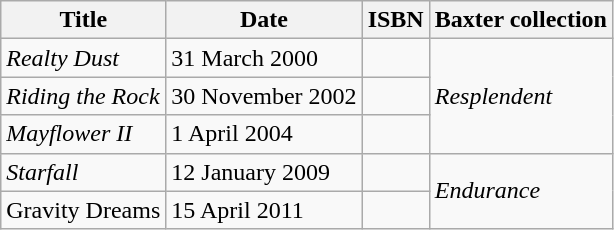<table class="wikitable">
<tr>
<th>Title</th>
<th>Date</th>
<th>ISBN</th>
<th>Baxter collection</th>
</tr>
<tr>
<td><em>Realty Dust</em></td>
<td>31 March 2000</td>
<td></td>
<td rowspan="3"><em>Resplendent</em></td>
</tr>
<tr>
<td><em>Riding the Rock</em></td>
<td>30 November 2002</td>
<td></td>
</tr>
<tr>
<td><em>Mayflower II</em></td>
<td>1 April 2004</td>
<td></td>
</tr>
<tr>
<td><em>Starfall</em></td>
<td>12 January 2009</td>
<td></td>
<td rowspan="2"><em>Endurance</em></td>
</tr>
<tr>
<td>Gravity Dreams</td>
<td>15 April 2011</td>
<td></td>
</tr>
</table>
